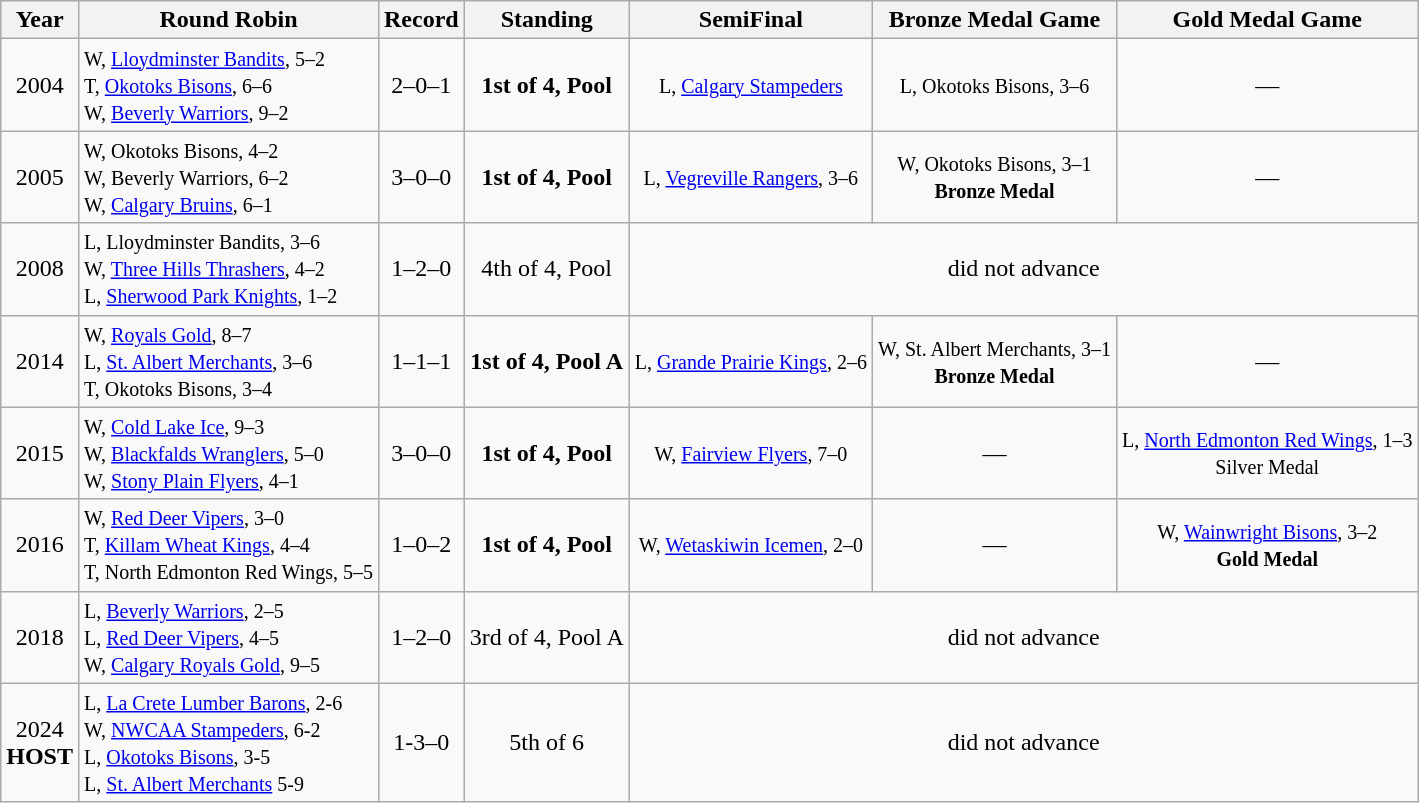<table class="wikitable" style="text-align:center">
<tr>
<th>Year</th>
<th>Round Robin</th>
<th>Record</th>
<th>Standing</th>
<th>SemiFinal</th>
<th>Bronze Medal Game</th>
<th>Gold Medal Game</th>
</tr>
<tr>
<td>2004</td>
<td align=left><small> W, <a href='#'>Lloydminster Bandits</a>, 5–2<br>T, <a href='#'>Okotoks Bisons</a>, 6–6<br>W, <a href='#'>Beverly Warriors</a>, 9–2</small></td>
<td>2–0–1</td>
<td><strong>1st of 4, Pool</strong></td>
<td><small> L, <a href='#'>Calgary Stampeders</a></small></td>
<td><small>L, Okotoks Bisons, 3–6</small></td>
<td>—</td>
</tr>
<tr>
<td>2005</td>
<td align=left><small> W, Okotoks Bisons, 4–2<br>W, Beverly Warriors, 6–2<br>W, <a href='#'>Calgary Bruins</a>, 6–1</small></td>
<td>3–0–0</td>
<td><strong>1st of 4, Pool</strong></td>
<td><small> L, <a href='#'>Vegreville Rangers</a>, 3–6</small></td>
<td><small>W, Okotoks Bisons, 3–1<br> <strong>Bronze Medal</strong></small></td>
<td>—</td>
</tr>
<tr>
<td>2008</td>
<td align=left><small> L, Lloydminster Bandits, 3–6<br>W, <a href='#'>Three Hills Thrashers</a>, 4–2<br>L, <a href='#'>Sherwood Park Knights</a>, 1–2</small></td>
<td>1–2–0</td>
<td>4th of 4, Pool</td>
<td colspan=3>did not advance</td>
</tr>
<tr>
<td>2014</td>
<td align=left><small> W, <a href='#'>Royals Gold</a>, 8–7<br>L, <a href='#'>St. Albert Merchants</a>, 3–6<br>T, Okotoks Bisons, 3–4</small></td>
<td>1–1–1</td>
<td><strong>1st of 4, Pool A</strong></td>
<td><small> L, <a href='#'>Grande Prairie Kings</a>, 2–6</small></td>
<td><small>W, St. Albert Merchants, 3–1<br><strong>Bronze Medal</strong></small></td>
<td>—</td>
</tr>
<tr>
<td>2015</td>
<td align=left><small>W, <a href='#'>Cold Lake Ice</a>, 9–3<br>W, <a href='#'>Blackfalds Wranglers</a>, 5–0<br>W, <a href='#'>Stony Plain Flyers</a>, 4–1</small></td>
<td>3–0–0</td>
<td><strong>1st of 4, Pool</strong></td>
<td><small>W, <a href='#'>Fairview Flyers</a>, 7–0</small></td>
<td>—</td>
<td><small>L, <a href='#'>North Edmonton Red Wings</a>, 1–3<br>Silver Medal</small></td>
</tr>
<tr>
<td>2016</td>
<td align=left><small> W, <a href='#'>Red Deer Vipers</a>, 3–0<br>T, <a href='#'>Killam Wheat Kings</a>, 4–4<br>T, North Edmonton Red Wings, 5–5</small></td>
<td>1–0–2</td>
<td><strong>1st of 4, Pool</strong></td>
<td><small>W, <a href='#'>Wetaskiwin Icemen</a>, 2–0</small></td>
<td>—</td>
<td><small>W, <a href='#'>Wainwright Bisons</a>, 3–2<br> <strong>Gold Medal</strong></small></td>
</tr>
<tr>
<td>2018</td>
<td align=left><small>L, <a href='#'>Beverly Warriors</a>, 2–5<br> L, <a href='#'>Red Deer Vipers</a>, 4–5<br> W, <a href='#'>Calgary Royals Gold</a>, 9–5</small></td>
<td>1–2–0</td>
<td>3rd of 4, Pool A</td>
<td colspan=3>did not advance</td>
</tr>
<tr>
<td>2024 <br><strong>HOST</strong></td>
<td align=left><small>L, <a href='#'>La Crete Lumber Barons</a>, 2-6<br> W, <a href='#'>NWCAA Stampeders</a>, 6-2<br> L, <a href='#'>Okotoks Bisons</a>, 3-5<br>L, <a href='#'>St. Albert Merchants</a> 5-9</small></td>
<td>1-3–0</td>
<td>5th of 6</td>
<td colspan=3>did not advance</td>
</tr>
</table>
